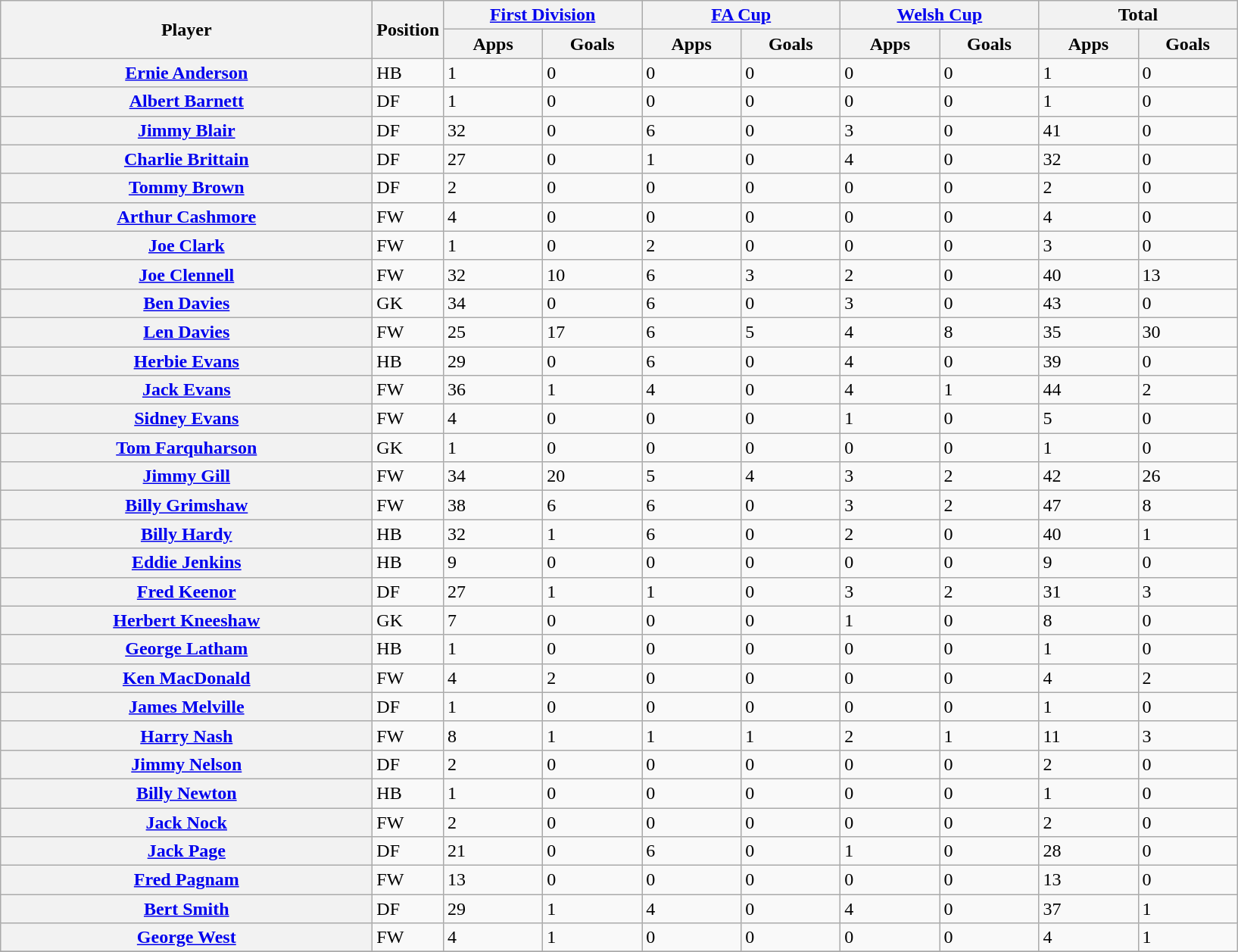<table class="wikitable plainrowheaders sortable">
<tr>
<th rowspan=2 style="width:20em"scope=col>Player</th>
<th rowspan=2>Position</th>
<th colspan=2 style="width:10em"scope=col><a href='#'>First Division</a></th>
<th colspan=2 style="width:10em"scope=col><a href='#'>FA Cup</a></th>
<th colspan=2 style="width:10em"scope=col><a href='#'>Welsh Cup</a></th>
<th colspan=2 style="width:10em"scope=col>Total</th>
</tr>
<tr>
<th style="width:5em">Apps</th>
<th style="width:5em">Goals</th>
<th style="width:5em">Apps</th>
<th style="width:5em">Goals</th>
<th style="width:5em">Apps</th>
<th style="width:5em">Goals</th>
<th style="width:5em">Apps</th>
<th style="width:5em">Goals</th>
</tr>
<tr>
<th scope=row><a href='#'>Ernie Anderson</a></th>
<td>HB</td>
<td>1</td>
<td>0</td>
<td>0</td>
<td>0</td>
<td>0</td>
<td>0</td>
<td>1</td>
<td>0</td>
</tr>
<tr>
<th scope=row><a href='#'>Albert Barnett</a></th>
<td>DF</td>
<td>1</td>
<td>0</td>
<td>0</td>
<td>0</td>
<td>0</td>
<td>0</td>
<td>1</td>
<td>0</td>
</tr>
<tr>
<th scope=row><a href='#'>Jimmy Blair</a></th>
<td>DF</td>
<td>32</td>
<td>0</td>
<td>6</td>
<td>0</td>
<td>3</td>
<td>0</td>
<td>41</td>
<td>0</td>
</tr>
<tr>
<th scope=row><a href='#'>Charlie Brittain</a></th>
<td>DF</td>
<td>27</td>
<td>0</td>
<td>1</td>
<td>0</td>
<td>4</td>
<td>0</td>
<td>32</td>
<td>0</td>
</tr>
<tr>
<th scope=row><a href='#'>Tommy Brown</a></th>
<td>DF</td>
<td>2</td>
<td>0</td>
<td>0</td>
<td>0</td>
<td>0</td>
<td>0</td>
<td>2</td>
<td>0</td>
</tr>
<tr>
<th scope=row><a href='#'>Arthur Cashmore</a></th>
<td>FW</td>
<td>4</td>
<td>0</td>
<td>0</td>
<td>0</td>
<td>0</td>
<td>0</td>
<td>4</td>
<td>0</td>
</tr>
<tr>
<th scope=row><a href='#'>Joe Clark</a></th>
<td>FW</td>
<td>1</td>
<td>0</td>
<td>2</td>
<td>0</td>
<td>0</td>
<td>0</td>
<td>3</td>
<td>0</td>
</tr>
<tr>
<th scope=row><a href='#'>Joe Clennell</a></th>
<td>FW</td>
<td>32</td>
<td>10</td>
<td>6</td>
<td>3</td>
<td>2</td>
<td>0</td>
<td>40</td>
<td>13</td>
</tr>
<tr>
<th scope=row><a href='#'>Ben Davies</a></th>
<td>GK</td>
<td>34</td>
<td>0</td>
<td>6</td>
<td>0</td>
<td>3</td>
<td>0</td>
<td>43</td>
<td>0</td>
</tr>
<tr>
<th scope=row><a href='#'>Len Davies</a></th>
<td>FW</td>
<td>25</td>
<td>17</td>
<td>6</td>
<td>5</td>
<td>4</td>
<td>8</td>
<td>35</td>
<td>30</td>
</tr>
<tr>
<th scope=row><a href='#'>Herbie Evans</a></th>
<td>HB</td>
<td>29</td>
<td>0</td>
<td>6</td>
<td>0</td>
<td>4</td>
<td>0</td>
<td>39</td>
<td>0</td>
</tr>
<tr>
<th scope=row><a href='#'>Jack Evans</a></th>
<td>FW</td>
<td>36</td>
<td>1</td>
<td>4</td>
<td>0</td>
<td>4</td>
<td>1</td>
<td>44</td>
<td>2</td>
</tr>
<tr>
<th scope=row><a href='#'>Sidney Evans</a></th>
<td>FW</td>
<td>4</td>
<td>0</td>
<td>0</td>
<td>0</td>
<td>1</td>
<td>0</td>
<td>5</td>
<td>0</td>
</tr>
<tr>
<th scope=row><a href='#'>Tom Farquharson</a></th>
<td>GK</td>
<td>1</td>
<td>0</td>
<td>0</td>
<td>0</td>
<td>0</td>
<td>0</td>
<td>1</td>
<td>0</td>
</tr>
<tr>
<th scope=row><a href='#'>Jimmy Gill</a></th>
<td>FW</td>
<td>34</td>
<td>20</td>
<td>5</td>
<td>4</td>
<td>3</td>
<td>2</td>
<td>42</td>
<td>26</td>
</tr>
<tr>
<th scope=row><a href='#'>Billy Grimshaw</a></th>
<td>FW</td>
<td>38</td>
<td>6</td>
<td>6</td>
<td>0</td>
<td>3</td>
<td>2</td>
<td>47</td>
<td>8</td>
</tr>
<tr>
<th scope=row><a href='#'>Billy Hardy</a></th>
<td>HB</td>
<td>32</td>
<td>1</td>
<td>6</td>
<td>0</td>
<td>2</td>
<td>0</td>
<td>40</td>
<td>1</td>
</tr>
<tr>
<th scope=row><a href='#'>Eddie Jenkins</a></th>
<td>HB</td>
<td>9</td>
<td>0</td>
<td>0</td>
<td>0</td>
<td>0</td>
<td>0</td>
<td>9</td>
<td>0</td>
</tr>
<tr>
<th scope=row><a href='#'>Fred Keenor</a></th>
<td>DF</td>
<td>27</td>
<td>1</td>
<td>1</td>
<td>0</td>
<td>3</td>
<td>2</td>
<td>31</td>
<td>3</td>
</tr>
<tr>
<th scope=row><a href='#'>Herbert Kneeshaw</a></th>
<td>GK</td>
<td>7</td>
<td>0</td>
<td>0</td>
<td>0</td>
<td>1</td>
<td>0</td>
<td>8</td>
<td>0</td>
</tr>
<tr>
<th scope=row><a href='#'>George Latham</a></th>
<td>HB</td>
<td>1</td>
<td>0</td>
<td>0</td>
<td>0</td>
<td>0</td>
<td>0</td>
<td>1</td>
<td>0</td>
</tr>
<tr>
<th scope=row><a href='#'>Ken MacDonald</a></th>
<td>FW</td>
<td>4</td>
<td>2</td>
<td>0</td>
<td>0</td>
<td>0</td>
<td>0</td>
<td>4</td>
<td>2</td>
</tr>
<tr>
<th scope=row><a href='#'>James Melville</a></th>
<td>DF</td>
<td>1</td>
<td>0</td>
<td>0</td>
<td>0</td>
<td>0</td>
<td>0</td>
<td>1</td>
<td>0</td>
</tr>
<tr>
<th scope=row><a href='#'>Harry Nash</a></th>
<td>FW</td>
<td>8</td>
<td>1</td>
<td>1</td>
<td>1</td>
<td>2</td>
<td>1</td>
<td>11</td>
<td>3</td>
</tr>
<tr>
<th scope=row><a href='#'>Jimmy Nelson</a></th>
<td>DF</td>
<td>2</td>
<td>0</td>
<td>0</td>
<td>0</td>
<td>0</td>
<td>0</td>
<td>2</td>
<td>0</td>
</tr>
<tr>
<th scope=row><a href='#'>Billy Newton</a></th>
<td>HB</td>
<td>1</td>
<td>0</td>
<td>0</td>
<td>0</td>
<td>0</td>
<td>0</td>
<td>1</td>
<td>0</td>
</tr>
<tr>
<th scope=row><a href='#'>Jack Nock</a></th>
<td>FW</td>
<td>2</td>
<td>0</td>
<td>0</td>
<td>0</td>
<td>0</td>
<td>0</td>
<td>2</td>
<td>0</td>
</tr>
<tr>
<th scope=row><a href='#'>Jack Page</a></th>
<td>DF</td>
<td>21</td>
<td>0</td>
<td>6</td>
<td>0</td>
<td>1</td>
<td>0</td>
<td>28</td>
<td>0</td>
</tr>
<tr>
<th scope=row><a href='#'>Fred Pagnam</a></th>
<td>FW</td>
<td>13</td>
<td>0</td>
<td>0</td>
<td>0</td>
<td>0</td>
<td>0</td>
<td>13</td>
<td>0</td>
</tr>
<tr>
<th scope=row><a href='#'>Bert Smith</a></th>
<td>DF</td>
<td>29</td>
<td>1</td>
<td>4</td>
<td>0</td>
<td>4</td>
<td>0</td>
<td>37</td>
<td>1</td>
</tr>
<tr>
<th scope=row><a href='#'>George West</a></th>
<td>FW</td>
<td>4</td>
<td>1</td>
<td>0</td>
<td>0</td>
<td>0</td>
<td>0</td>
<td>4</td>
<td>1</td>
</tr>
<tr>
</tr>
</table>
